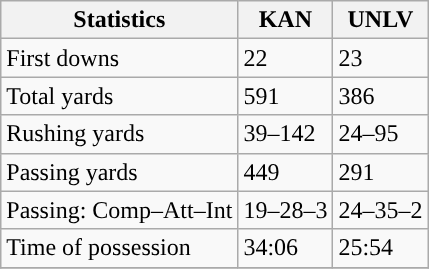<table class="wikitable" style="float: left;">
<tr>
<th>Statistics</th>
<th>KAN</th>
<th>UNLV</th>
</tr>
<tr>
<td>First downs</td>
<td>22</td>
<td>23</td>
</tr>
<tr>
<td>Total yards</td>
<td>591</td>
<td>386</td>
</tr>
<tr>
<td>Rushing yards</td>
<td>39–142</td>
<td>24–95</td>
</tr>
<tr>
<td>Passing yards</td>
<td>449</td>
<td>291</td>
</tr>
<tr>
<td>Passing: Comp–Att–Int</td>
<td>19–28–3</td>
<td>24–35–2</td>
</tr>
<tr>
<td>Time of possession</td>
<td>34:06</td>
<td>25:54</td>
</tr>
<tr>
</tr>
</table>
